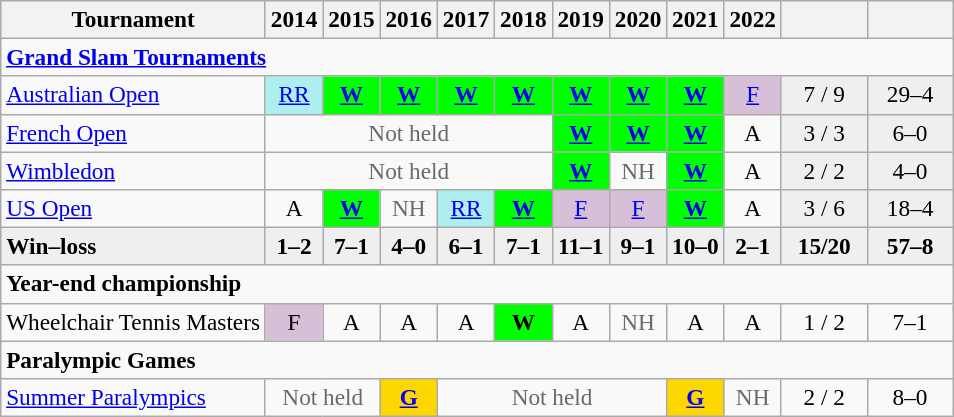<table class=wikitable style=text-align:center;font-size:97%>
<tr>
<th>Tournament</th>
<th>2014</th>
<th>2015</th>
<th>2016</th>
<th>2017</th>
<th>2018</th>
<th>2019</th>
<th>2020</th>
<th>2021</th>
<th>2022</th>
<th style="width:50px;"></th>
<th width=50></th>
</tr>
<tr>
<td colspan=21 style=text-align:left><strong><a href='#'>Grand Slam Tournaments</a></strong></td>
</tr>
<tr>
<td style="text-align:left"><a href='#'>Australian Open</a></td>
<td style="background:#afeeee;"><a href='#'>RR</a></td>
<td style="background:lime;"><a href='#'><strong>W</strong></a></td>
<td style="background:lime;"><a href='#'><strong>W</strong></a></td>
<td style="background:lime;"><a href='#'><strong>W</strong></a></td>
<td style="background:lime;"><a href='#'><strong>W</strong></a></td>
<td style="background:lime;"><a href='#'><strong>W</strong></a></td>
<td style="background:lime;"><a href='#'><strong>W</strong></a></td>
<td style="background:lime;"><a href='#'><strong>W</strong></a></td>
<td style="background:thistle;"><a href='#'>F</a></td>
<td style="background:#efefef;">7 / 9</td>
<td style="background:#efefef;">29–4</td>
</tr>
<tr>
<td style="text-align:left"><a href='#'>French Open</a></td>
<td colspan="5" style="color:dimGrey;">Not held</td>
<td style="background:lime;"><a href='#'><strong>W</strong></a></td>
<td style="background:lime;"><a href='#'><strong>W</strong></a></td>
<td style="background:lime;"><a href='#'><strong>W</strong></a></td>
<td>A</td>
<td style="background:#efefef;">3 / 3</td>
<td style="background:#efefef;">6–0</td>
</tr>
<tr>
<td style="text-align:left"><a href='#'>Wimbledon</a></td>
<td colspan="5" style="color:dimGrey;">Not held</td>
<td style="background:lime;"><a href='#'><strong>W</strong></a></td>
<td style="color:dimGrey;">NH</td>
<td style="background:lime;"><a href='#'><strong>W</strong></a></td>
<td>A</td>
<td style="background:#efefef;">2 / 2</td>
<td style="background:#efefef;">4–0</td>
</tr>
<tr>
<td style="text-align:left"><a href='#'>US Open</a></td>
<td>A</td>
<td style="background:lime;"><a href='#'><strong>W</strong></a></td>
<td style="color:dimGrey;">NH</td>
<td style="background:#afeeee;"><a href='#'>RR</a></td>
<td style="background:lime;"><a href='#'><strong>W</strong></a></td>
<td style="background:thistle;"><a href='#'>F</a></td>
<td style="background:thistle;"><a href='#'>F</a></td>
<td style="background:lime;"><a href='#'><strong>W</strong></a></td>
<td>A</td>
<td style="background:#efefef;">3 / 6</td>
<td style="background:#efefef;">18–4</td>
</tr>
<tr style=background:#efefef;font-weight:bold>
<td style=text-align:left>Win–loss</td>
<td>1–2</td>
<td>7–1</td>
<td>4–0</td>
<td>6–1</td>
<td>7–1</td>
<td>11–1</td>
<td>9–1</td>
<td>10–0</td>
<td>2–1</td>
<td>15/20</td>
<td>57–8</td>
</tr>
<tr>
<td colspan="21" style="text-align:left;"><strong>Year-end championship</strong></td>
</tr>
<tr>
<td align=left>Wheelchair Tennis Masters</td>
<td style="background:thistle;">F</td>
<td>A</td>
<td>A</td>
<td>A</td>
<td style="background:lime;"><strong>W</strong></td>
<td>A</td>
<td style="color:dimGrey;">NH</td>
<td>A</td>
<td>A</td>
<td>1 / 2</td>
<td>7–1</td>
</tr>
<tr>
<td colspan="21" style="text-align:left;"><strong>Paralympic Games</strong></td>
</tr>
<tr>
<td align=left><a href='#'>Summer Paralympics</a></td>
<td colspan="2" style="color:dimGrey;">Not held</td>
<td bgcolor=gold><strong><a href='#'>G</a></strong></td>
<td colspan="4" style="color:dimGrey;">Not held</td>
<td bgcolor=gold><strong><a href='#'>G</a></strong></td>
<td style="color:dimGrey;">NH</td>
<td>2 / 2</td>
<td>8–0</td>
</tr>
</table>
